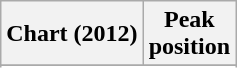<table class="wikitable sortable">
<tr>
<th align="left">Chart (2012)</th>
<th align="center">Peak<br>position</th>
</tr>
<tr>
</tr>
<tr>
</tr>
<tr>
</tr>
<tr>
</tr>
</table>
